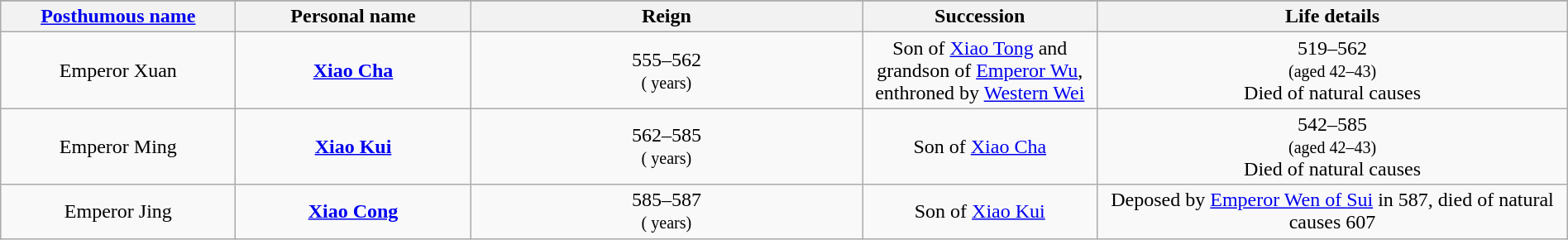<table class="wikitable plainrowheaders" style="text-align:center; width:100%;">
<tr>
</tr>
<tr>
<th scope="col" width="15%"><a href='#'>Posthumous name</a></th>
<th scope="col" width="15%">Personal name</th>
<th scope="col" width="25%">Reign</th>
<th scope="col" width="15%">Succession</th>
<th scope="col" width="30%">Life details</th>
</tr>
<tr>
<td>Emperor Xuan<br></td>
<td><strong><a href='#'>Xiao Cha</a></strong><br></td>
<td>555–562<br><small>( years)</small><br><small></small></td>
<td>Son of <a href='#'>Xiao Tong</a> and grandson of <a href='#'>Emperor Wu</a>, enthroned by <a href='#'>Western Wei</a></td>
<td>519–562<br><small>(aged 42–43)</small><br>Died of natural causes</td>
</tr>
<tr>
<td>Emperor Ming<br></td>
<td><strong><a href='#'>Xiao Kui</a></strong><br></td>
<td>562–585<br><small>( years)</small><br><small></small></td>
<td>Son of <a href='#'>Xiao Cha</a></td>
<td>542–585<br><small>(aged 42–43)</small><br>Died of natural causes</td>
</tr>
<tr>
<td>Emperor Jing<br></td>
<td><strong><a href='#'>Xiao Cong</a></strong><br></td>
<td>585–587<br><small>( years)</small><br><small></small></td>
<td>Son of <a href='#'>Xiao Kui</a></td>
<td>Deposed by <a href='#'>Emperor Wen of Sui</a> in 587, died of natural causes  607</td>
</tr>
</table>
